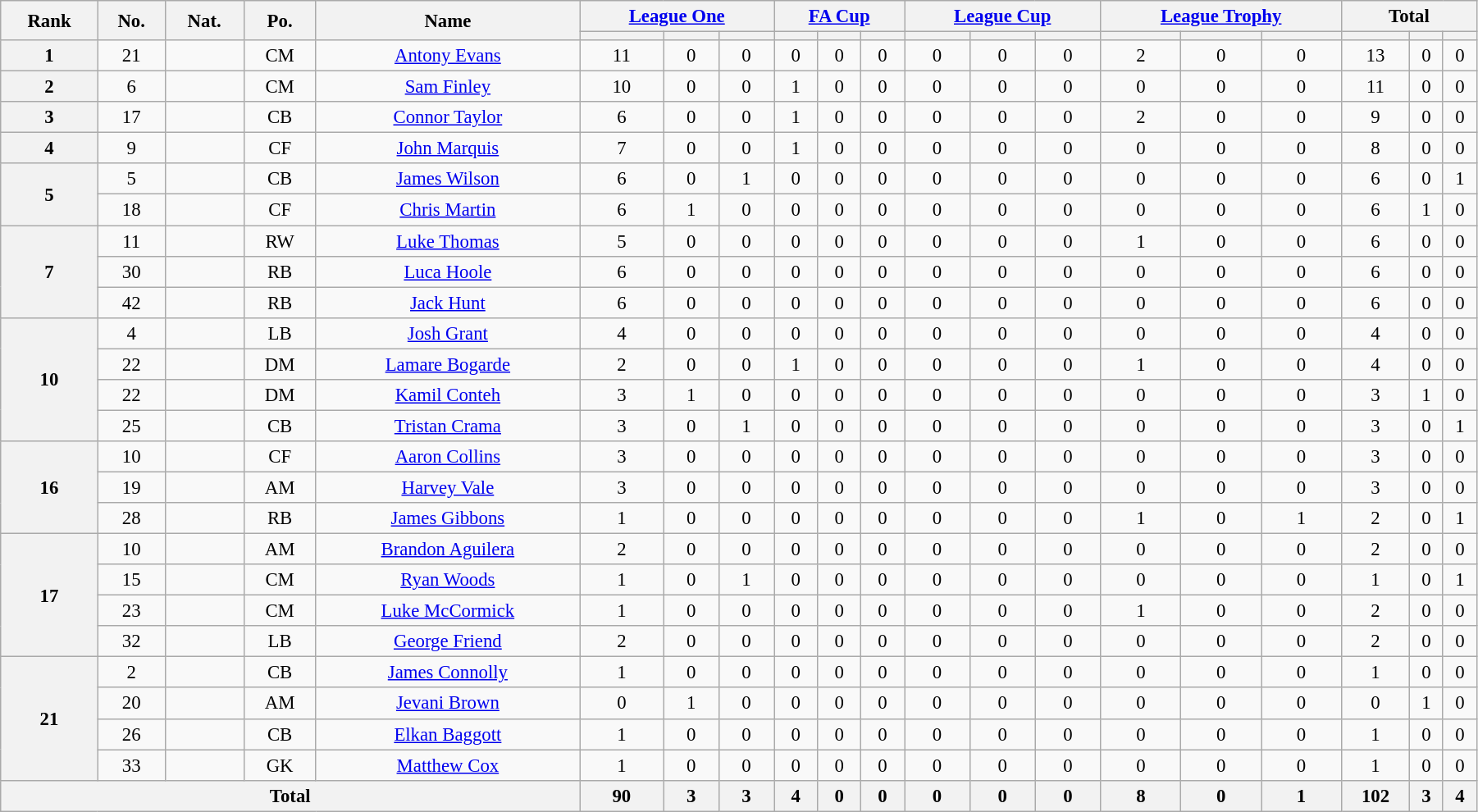<table class="wikitable" style="text-align:center; font-size:95%; width:95%;">
<tr>
<th rowspan=2>Rank</th>
<th rowspan=2>No.</th>
<th rowspan=2>Nat.</th>
<th rowspan=2>Po.</th>
<th rowspan=2>Name</th>
<th colspan=3><a href='#'>League One</a></th>
<th colspan=3><a href='#'>FA Cup</a></th>
<th colspan=3><a href='#'>League Cup</a></th>
<th colspan=3><a href='#'>League Trophy</a></th>
<th colspan=3>Total</th>
</tr>
<tr>
<th></th>
<th></th>
<th></th>
<th></th>
<th></th>
<th></th>
<th></th>
<th></th>
<th></th>
<th></th>
<th></th>
<th></th>
<th></th>
<th></th>
<th></th>
</tr>
<tr>
<th rowspan="1">1</th>
<td>21</td>
<td></td>
<td>CM</td>
<td><a href='#'>Antony Evans</a></td>
<td>11</td>
<td>0</td>
<td>0</td>
<td>0</td>
<td>0</td>
<td>0</td>
<td>0</td>
<td>0</td>
<td>0</td>
<td>2</td>
<td>0</td>
<td>0</td>
<td>13</td>
<td>0</td>
<td>0</td>
</tr>
<tr>
<th rowspan="1">2</th>
<td>6</td>
<td></td>
<td>CM</td>
<td><a href='#'>Sam Finley</a></td>
<td>10</td>
<td>0</td>
<td>0</td>
<td>1</td>
<td>0</td>
<td>0</td>
<td>0</td>
<td>0</td>
<td>0</td>
<td>0</td>
<td>0</td>
<td>0</td>
<td>11</td>
<td>0</td>
<td>0</td>
</tr>
<tr>
<th rowspan="1">3</th>
<td>17</td>
<td></td>
<td>CB</td>
<td><a href='#'>Connor Taylor</a></td>
<td>6</td>
<td>0</td>
<td>0</td>
<td>1</td>
<td>0</td>
<td>0</td>
<td>0</td>
<td>0</td>
<td>0</td>
<td>2</td>
<td>0</td>
<td>0</td>
<td>9</td>
<td>0</td>
<td>0</td>
</tr>
<tr>
<th rowspan="1">4</th>
<td>9</td>
<td></td>
<td>CF</td>
<td><a href='#'>John Marquis</a></td>
<td>7</td>
<td>0</td>
<td>0</td>
<td>1</td>
<td>0</td>
<td>0</td>
<td>0</td>
<td>0</td>
<td>0</td>
<td>0</td>
<td>0</td>
<td>0</td>
<td>8</td>
<td>0</td>
<td>0</td>
</tr>
<tr>
<th rowspan="2">5</th>
<td>5</td>
<td></td>
<td>CB</td>
<td><a href='#'>James Wilson</a></td>
<td>6</td>
<td>0</td>
<td>1</td>
<td>0</td>
<td>0</td>
<td>0</td>
<td>0</td>
<td>0</td>
<td>0</td>
<td>0</td>
<td>0</td>
<td>0</td>
<td>6</td>
<td>0</td>
<td>1</td>
</tr>
<tr>
<td>18</td>
<td></td>
<td>CF</td>
<td><a href='#'>Chris Martin</a></td>
<td>6</td>
<td>1</td>
<td>0</td>
<td>0</td>
<td>0</td>
<td>0</td>
<td>0</td>
<td>0</td>
<td>0</td>
<td>0</td>
<td>0</td>
<td>0</td>
<td>6</td>
<td>1</td>
<td>0</td>
</tr>
<tr>
<th rowspan="3">7</th>
<td>11</td>
<td></td>
<td>RW</td>
<td><a href='#'>Luke Thomas</a></td>
<td>5</td>
<td>0</td>
<td>0</td>
<td>0</td>
<td>0</td>
<td>0</td>
<td>0</td>
<td>0</td>
<td>0</td>
<td>1</td>
<td>0</td>
<td>0</td>
<td>6</td>
<td>0</td>
<td>0</td>
</tr>
<tr>
<td>30</td>
<td></td>
<td>RB</td>
<td><a href='#'>Luca Hoole</a></td>
<td>6</td>
<td>0</td>
<td>0</td>
<td>0</td>
<td>0</td>
<td>0</td>
<td>0</td>
<td>0</td>
<td>0</td>
<td>0</td>
<td>0</td>
<td>0</td>
<td>6</td>
<td>0</td>
<td>0</td>
</tr>
<tr>
<td>42</td>
<td></td>
<td>RB</td>
<td><a href='#'>Jack Hunt</a></td>
<td>6</td>
<td>0</td>
<td>0</td>
<td>0</td>
<td>0</td>
<td>0</td>
<td>0</td>
<td>0</td>
<td>0</td>
<td>0</td>
<td>0</td>
<td>0</td>
<td>6</td>
<td>0</td>
<td>0</td>
</tr>
<tr>
<th rowspan="4">10</th>
<td>4</td>
<td></td>
<td>LB</td>
<td><a href='#'>Josh Grant</a></td>
<td>4</td>
<td>0</td>
<td>0</td>
<td>0</td>
<td>0</td>
<td>0</td>
<td>0</td>
<td>0</td>
<td>0</td>
<td>0</td>
<td>0</td>
<td>0</td>
<td>4</td>
<td>0</td>
<td>0</td>
</tr>
<tr>
<td>22</td>
<td></td>
<td>DM</td>
<td><a href='#'>Lamare Bogarde</a></td>
<td>2</td>
<td>0</td>
<td>0</td>
<td>1</td>
<td>0</td>
<td>0</td>
<td>0</td>
<td>0</td>
<td>0</td>
<td>1</td>
<td>0</td>
<td>0</td>
<td>4</td>
<td>0</td>
<td>0</td>
</tr>
<tr>
<td>22</td>
<td></td>
<td>DM</td>
<td><a href='#'>Kamil Conteh</a></td>
<td>3</td>
<td>1</td>
<td>0</td>
<td>0</td>
<td>0</td>
<td>0</td>
<td>0</td>
<td>0</td>
<td>0</td>
<td>0</td>
<td>0</td>
<td>0</td>
<td>3</td>
<td>1</td>
<td>0</td>
</tr>
<tr>
<td>25</td>
<td></td>
<td>CB</td>
<td><a href='#'>Tristan Crama</a></td>
<td>3</td>
<td>0</td>
<td>1</td>
<td>0</td>
<td>0</td>
<td>0</td>
<td>0</td>
<td>0</td>
<td>0</td>
<td>0</td>
<td>0</td>
<td>0</td>
<td>3</td>
<td>0</td>
<td>1</td>
</tr>
<tr>
<th rowspan="3">16</th>
<td>10</td>
<td></td>
<td>CF</td>
<td><a href='#'>Aaron Collins</a></td>
<td>3</td>
<td>0</td>
<td>0</td>
<td>0</td>
<td>0</td>
<td>0</td>
<td>0</td>
<td>0</td>
<td>0</td>
<td>0</td>
<td>0</td>
<td>0</td>
<td>3</td>
<td>0</td>
<td>0</td>
</tr>
<tr>
<td>19</td>
<td></td>
<td>AM</td>
<td><a href='#'>Harvey Vale</a></td>
<td>3</td>
<td>0</td>
<td>0</td>
<td>0</td>
<td>0</td>
<td>0</td>
<td>0</td>
<td>0</td>
<td>0</td>
<td>0</td>
<td>0</td>
<td>0</td>
<td>3</td>
<td>0</td>
<td>0</td>
</tr>
<tr>
<td>28</td>
<td></td>
<td>RB</td>
<td><a href='#'>James Gibbons</a></td>
<td>1</td>
<td>0</td>
<td>0</td>
<td>0</td>
<td>0</td>
<td>0</td>
<td>0</td>
<td>0</td>
<td>0</td>
<td>1</td>
<td>0</td>
<td>1</td>
<td>2</td>
<td>0</td>
<td>1</td>
</tr>
<tr>
<th rowspan="4">17</th>
<td>10</td>
<td></td>
<td>AM</td>
<td><a href='#'>Brandon Aguilera</a></td>
<td>2</td>
<td>0</td>
<td>0</td>
<td>0</td>
<td>0</td>
<td>0</td>
<td>0</td>
<td>0</td>
<td>0</td>
<td>0</td>
<td>0</td>
<td>0</td>
<td>2</td>
<td>0</td>
<td>0</td>
</tr>
<tr>
<td>15</td>
<td></td>
<td>CM</td>
<td><a href='#'>Ryan Woods</a></td>
<td>1</td>
<td>0</td>
<td>1</td>
<td>0</td>
<td>0</td>
<td>0</td>
<td>0</td>
<td>0</td>
<td>0</td>
<td>0</td>
<td>0</td>
<td>0</td>
<td>1</td>
<td>0</td>
<td>1</td>
</tr>
<tr>
<td>23</td>
<td></td>
<td>CM</td>
<td><a href='#'>Luke McCormick</a></td>
<td>1</td>
<td>0</td>
<td>0</td>
<td>0</td>
<td>0</td>
<td>0</td>
<td>0</td>
<td>0</td>
<td>0</td>
<td>1</td>
<td>0</td>
<td>0</td>
<td>2</td>
<td>0</td>
<td>0</td>
</tr>
<tr>
<td>32</td>
<td></td>
<td>LB</td>
<td><a href='#'>George Friend</a></td>
<td>2</td>
<td>0</td>
<td>0</td>
<td>0</td>
<td>0</td>
<td>0</td>
<td>0</td>
<td>0</td>
<td>0</td>
<td>0</td>
<td>0</td>
<td>0</td>
<td>2</td>
<td>0</td>
<td>0</td>
</tr>
<tr>
<th rowspan="4">21</th>
<td>2</td>
<td></td>
<td>CB</td>
<td><a href='#'>James Connolly</a></td>
<td>1</td>
<td>0</td>
<td>0</td>
<td>0</td>
<td>0</td>
<td>0</td>
<td>0</td>
<td>0</td>
<td>0</td>
<td>0</td>
<td>0</td>
<td>0</td>
<td>1</td>
<td>0</td>
<td>0</td>
</tr>
<tr>
<td>20</td>
<td></td>
<td>AM</td>
<td><a href='#'>Jevani Brown</a></td>
<td>0</td>
<td>1</td>
<td>0</td>
<td>0</td>
<td>0</td>
<td>0</td>
<td>0</td>
<td>0</td>
<td>0</td>
<td>0</td>
<td>0</td>
<td>0</td>
<td>0</td>
<td>1</td>
<td>0</td>
</tr>
<tr>
<td>26</td>
<td></td>
<td>CB</td>
<td><a href='#'>Elkan Baggott</a></td>
<td>1</td>
<td>0</td>
<td>0</td>
<td>0</td>
<td>0</td>
<td>0</td>
<td>0</td>
<td>0</td>
<td>0</td>
<td>0</td>
<td>0</td>
<td>0</td>
<td>1</td>
<td>0</td>
<td>0</td>
</tr>
<tr>
<td>33</td>
<td></td>
<td>GK</td>
<td><a href='#'>Matthew Cox</a></td>
<td>1</td>
<td>0</td>
<td>0</td>
<td>0</td>
<td>0</td>
<td>0</td>
<td>0</td>
<td>0</td>
<td>0</td>
<td>0</td>
<td>0</td>
<td>0</td>
<td>1</td>
<td>0</td>
<td>0</td>
</tr>
<tr>
<th colspan=5>Total</th>
<th>90</th>
<th>3</th>
<th>3</th>
<th>4</th>
<th>0</th>
<th>0</th>
<th>0</th>
<th>0</th>
<th>0</th>
<th>8</th>
<th>0</th>
<th>1</th>
<th>102</th>
<th>3</th>
<th>4</th>
</tr>
</table>
